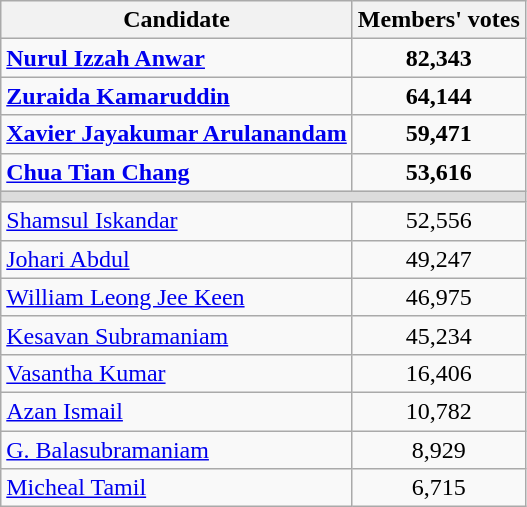<table class=wikitable style=text-align:center>
<tr>
<th>Candidate</th>
<th>Members' votes</th>
</tr>
<tr>
<td align=left><strong><a href='#'>Nurul Izzah Anwar</a></strong></td>
<td><strong>82,343</strong></td>
</tr>
<tr>
<td align=left><strong><a href='#'>Zuraida Kamaruddin</a></strong></td>
<td><strong>64,144</strong></td>
</tr>
<tr>
<td align=left><strong><a href='#'>Xavier Jayakumar Arulanandam</a></strong></td>
<td><strong>59,471</strong></td>
</tr>
<tr>
<td align=left><strong><a href='#'>Chua Tian Chang</a></strong></td>
<td><strong>53,616</strong></td>
</tr>
<tr>
<td colspan=3 bgcolor=dcdcdc></td>
</tr>
<tr>
<td align=left><a href='#'>Shamsul Iskandar</a></td>
<td>52,556</td>
</tr>
<tr>
<td align=left><a href='#'>Johari Abdul</a></td>
<td>49,247</td>
</tr>
<tr>
<td align=left><a href='#'>William Leong Jee Keen</a></td>
<td>46,975</td>
</tr>
<tr>
<td align=left><a href='#'>Kesavan Subramaniam</a></td>
<td>45,234</td>
</tr>
<tr>
<td align=left><a href='#'>Vasantha Kumar</a></td>
<td>16,406</td>
</tr>
<tr>
<td align=left><a href='#'>Azan Ismail</a></td>
<td>10,782</td>
</tr>
<tr>
<td align=left><a href='#'>G. Balasubramaniam</a></td>
<td>8,929</td>
</tr>
<tr>
<td align=left><a href='#'>Micheal Tamil</a></td>
<td>6,715</td>
</tr>
</table>
